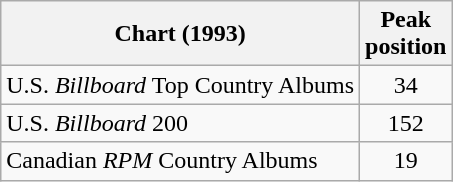<table class="wikitable">
<tr>
<th>Chart (1993)</th>
<th>Peak<br>position</th>
</tr>
<tr>
<td>U.S. <em>Billboard</em> Top Country Albums</td>
<td align="center">34</td>
</tr>
<tr>
<td>U.S. <em>Billboard</em> 200</td>
<td align="center">152</td>
</tr>
<tr>
<td>Canadian <em>RPM</em> Country Albums</td>
<td align="center">19</td>
</tr>
</table>
